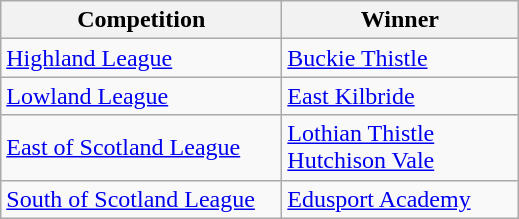<table class="wikitable">
<tr>
<th width=180>Competition</th>
<th width=150>Winner</th>
</tr>
<tr>
<td><a href='#'>Highland League</a></td>
<td><a href='#'>Buckie Thistle</a></td>
</tr>
<tr>
<td><a href='#'>Lowland League</a></td>
<td><a href='#'>East Kilbride</a></td>
</tr>
<tr>
<td><a href='#'>East of Scotland League</a></td>
<td><a href='#'>Lothian Thistle Hutchison Vale</a></td>
</tr>
<tr>
<td><a href='#'>South of Scotland League</a></td>
<td><a href='#'>Edusport Academy</a></td>
</tr>
</table>
